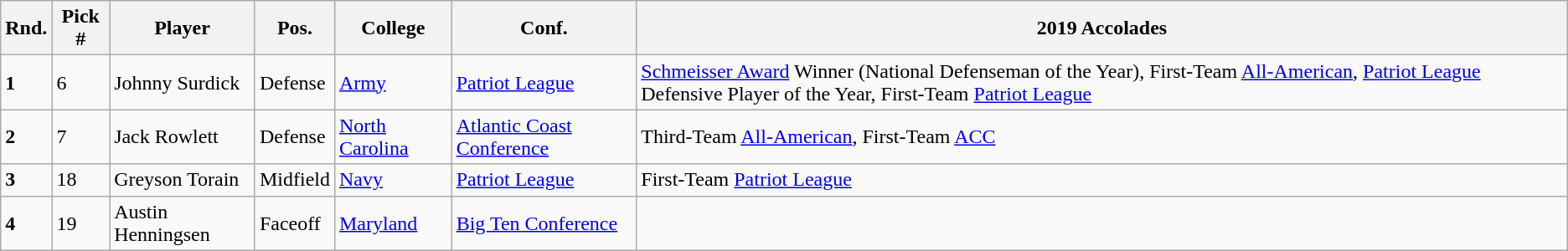<table class="wikitable" text-align:center;>
<tr>
<th>Rnd.</th>
<th>Pick #</th>
<th>Player</th>
<th>Pos.</th>
<th>College</th>
<th>Conf.</th>
<th>2019 Accolades</th>
</tr>
<tr>
<td><strong>1</strong></td>
<td>6</td>
<td>Johnny Surdick</td>
<td>Defense</td>
<td><a href='#'>Army</a></td>
<td><a href='#'>Patriot League</a></td>
<td><a href='#'>Schmeisser Award</a> Winner (National Defenseman of the Year), First-Team <a href='#'>All-American</a>, <a href='#'>Patriot League</a> Defensive Player of the Year, First-Team <a href='#'>Patriot League</a></td>
</tr>
<tr>
<td><strong>2</strong></td>
<td>7</td>
<td>Jack Rowlett</td>
<td>Defense</td>
<td><a href='#'>North Carolina</a></td>
<td><a href='#'>Atlantic Coast Conference</a></td>
<td>Third-Team <a href='#'>All-American</a>, First-Team <a href='#'>ACC</a></td>
</tr>
<tr>
<td><strong>3</strong></td>
<td>18</td>
<td>Greyson Torain</td>
<td>Midfield</td>
<td><a href='#'>Navy</a></td>
<td><a href='#'>Patriot League</a></td>
<td>First-Team <a href='#'>Patriot League</a></td>
</tr>
<tr>
<td><strong>4</strong></td>
<td>19</td>
<td>Austin Henningsen</td>
<td>Faceoff</td>
<td><a href='#'>Maryland</a></td>
<td><a href='#'>Big Ten Conference</a></td>
<td></td>
</tr>
</table>
